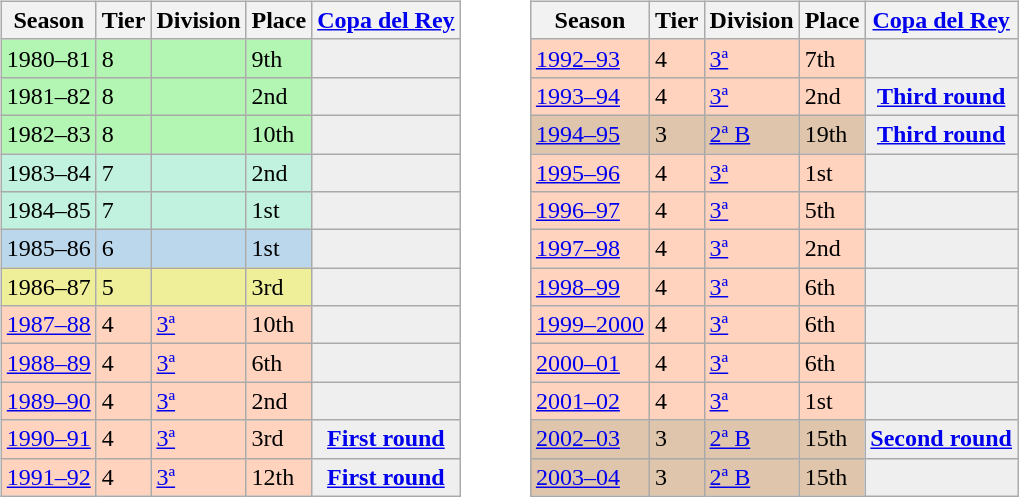<table>
<tr>
<td valign="top" width=49%><br><table class="wikitable">
<tr style="background:#f0f6fa;">
<th>Season</th>
<th>Tier</th>
<th>Division</th>
<th>Place</th>
<th><a href='#'>Copa del Rey</a></th>
</tr>
<tr>
<td style="background:#B3F5B3;">1980–81</td>
<td style="background:#B3F5B3;">8</td>
<td style="background:#B3F5B3;"></td>
<td style="background:#B3F5B3;">9th</td>
<th style="background:#efefef;"></th>
</tr>
<tr>
<td style="background:#B3F5B3;">1981–82</td>
<td style="background:#B3F5B3;">8</td>
<td style="background:#B3F5B3;"></td>
<td style="background:#B3F5B3;">2nd</td>
<th style="background:#efefef;"></th>
</tr>
<tr>
<td style="background:#B3F5B3;">1982–83</td>
<td style="background:#B3F5B3;">8</td>
<td style="background:#B3F5B3;"></td>
<td style="background:#B3F5B3;">10th</td>
<th style="background:#efefef;"></th>
</tr>
<tr>
<td style="background:#C0F2DF;">1983–84</td>
<td style="background:#C0F2DF;">7</td>
<td style="background:#C0F2DF;"></td>
<td style="background:#C0F2DF;">2nd</td>
<th style="background:#efefef;"></th>
</tr>
<tr>
<td style="background:#C0F2DF;">1984–85</td>
<td style="background:#C0F2DF;">7</td>
<td style="background:#C0F2DF;"></td>
<td style="background:#C0F2DF;">1st</td>
<th style="background:#efefef;"></th>
</tr>
<tr>
<td style="background:#BBD7EC;">1985–86</td>
<td style="background:#BBD7EC;">6</td>
<td style="background:#BBD7EC;"></td>
<td style="background:#BBD7EC;">1st</td>
<th style="background:#efefef;"></th>
</tr>
<tr>
<td style="background:#EFEF99;">1986–87</td>
<td style="background:#EFEF99;">5</td>
<td style="background:#EFEF99;"></td>
<td style="background:#EFEF99;">3rd</td>
<th style="background:#efefef;"></th>
</tr>
<tr>
<td style="background:#FFD3BD;"><a href='#'>1987–88</a></td>
<td style="background:#FFD3BD;">4</td>
<td style="background:#FFD3BD;"><a href='#'>3ª</a></td>
<td style="background:#FFD3BD;">10th</td>
<th style="background:#efefef;"></th>
</tr>
<tr>
<td style="background:#FFD3BD;"><a href='#'>1988–89</a></td>
<td style="background:#FFD3BD;">4</td>
<td style="background:#FFD3BD;"><a href='#'>3ª</a></td>
<td style="background:#FFD3BD;">6th</td>
<th style="background:#efefef;"></th>
</tr>
<tr>
<td style="background:#FFD3BD;"><a href='#'>1989–90</a></td>
<td style="background:#FFD3BD;">4</td>
<td style="background:#FFD3BD;"><a href='#'>3ª</a></td>
<td style="background:#FFD3BD;">2nd</td>
<th style="background:#efefef;"></th>
</tr>
<tr>
<td style="background:#FFD3BD;"><a href='#'>1990–91</a></td>
<td style="background:#FFD3BD;">4</td>
<td style="background:#FFD3BD;"><a href='#'>3ª</a></td>
<td style="background:#FFD3BD;">3rd</td>
<th style="background:#efefef;"><a href='#'>First round</a></th>
</tr>
<tr>
<td style="background:#FFD3BD;"><a href='#'>1991–92</a></td>
<td style="background:#FFD3BD;">4</td>
<td style="background:#FFD3BD;"><a href='#'>3ª</a></td>
<td style="background:#FFD3BD;">12th</td>
<th style="background:#efefef;"><a href='#'>First round</a></th>
</tr>
</table>
</td>
<td valign="top" width=49%><br><table class="wikitable">
<tr style="background:#f0f6fa;">
<th>Season</th>
<th>Tier</th>
<th>Division</th>
<th>Place</th>
<th><a href='#'>Copa del Rey</a></th>
</tr>
<tr>
<td style="background:#FFD3BD;"><a href='#'>1992–93</a></td>
<td style="background:#FFD3BD;">4</td>
<td style="background:#FFD3BD;"><a href='#'>3ª</a></td>
<td style="background:#FFD3BD;">7th</td>
<th style="background:#efefef;"></th>
</tr>
<tr>
<td style="background:#FFD3BD;"><a href='#'>1993–94</a></td>
<td style="background:#FFD3BD;">4</td>
<td style="background:#FFD3BD;"><a href='#'>3ª</a></td>
<td style="background:#FFD3BD;">2nd</td>
<th style="background:#efefef;"><a href='#'>Third round</a></th>
</tr>
<tr>
<td style="background:#DEC5AB;"><a href='#'>1994–95</a></td>
<td style="background:#DEC5AB;">3</td>
<td style="background:#DEC5AB;"><a href='#'>2ª B</a></td>
<td style="background:#DEC5AB;">19th</td>
<th style="background:#efefef;"><a href='#'>Third round</a></th>
</tr>
<tr>
<td style="background:#FFD3BD;"><a href='#'>1995–96</a></td>
<td style="background:#FFD3BD;">4</td>
<td style="background:#FFD3BD;"><a href='#'>3ª</a></td>
<td style="background:#FFD3BD;">1st</td>
<th style="background:#efefef;"></th>
</tr>
<tr>
<td style="background:#FFD3BD;"><a href='#'>1996–97</a></td>
<td style="background:#FFD3BD;">4</td>
<td style="background:#FFD3BD;"><a href='#'>3ª</a></td>
<td style="background:#FFD3BD;">5th</td>
<th style="background:#efefef;"></th>
</tr>
<tr>
<td style="background:#FFD3BD;"><a href='#'>1997–98</a></td>
<td style="background:#FFD3BD;">4</td>
<td style="background:#FFD3BD;"><a href='#'>3ª</a></td>
<td style="background:#FFD3BD;">2nd</td>
<th style="background:#efefef;"></th>
</tr>
<tr>
<td style="background:#FFD3BD;"><a href='#'>1998–99</a></td>
<td style="background:#FFD3BD;">4</td>
<td style="background:#FFD3BD;"><a href='#'>3ª</a></td>
<td style="background:#FFD3BD;">6th</td>
<th style="background:#efefef;"></th>
</tr>
<tr>
<td style="background:#FFD3BD;"><a href='#'>1999–2000</a></td>
<td style="background:#FFD3BD;">4</td>
<td style="background:#FFD3BD;"><a href='#'>3ª</a></td>
<td style="background:#FFD3BD;">6th</td>
<th style="background:#efefef;"></th>
</tr>
<tr>
<td style="background:#FFD3BD;"><a href='#'>2000–01</a></td>
<td style="background:#FFD3BD;">4</td>
<td style="background:#FFD3BD;"><a href='#'>3ª</a></td>
<td style="background:#FFD3BD;">6th</td>
<th style="background:#efefef;"></th>
</tr>
<tr>
<td style="background:#FFD3BD;"><a href='#'>2001–02</a></td>
<td style="background:#FFD3BD;">4</td>
<td style="background:#FFD3BD;"><a href='#'>3ª</a></td>
<td style="background:#FFD3BD;">1st</td>
<th style="background:#efefef;"></th>
</tr>
<tr>
<td style="background:#DEC5AB;"><a href='#'>2002–03</a></td>
<td style="background:#DEC5AB;">3</td>
<td style="background:#DEC5AB;"><a href='#'>2ª B</a></td>
<td style="background:#DEC5AB;">15th</td>
<th style="background:#efefef;"><a href='#'>Second round</a></th>
</tr>
<tr>
<td style="background:#DEC5AB;"><a href='#'>2003–04</a></td>
<td style="background:#DEC5AB;">3</td>
<td style="background:#DEC5AB;"><a href='#'>2ª B</a></td>
<td style="background:#DEC5AB;">15th</td>
<th style="background:#efefef;"></th>
</tr>
</table>
</td>
</tr>
</table>
